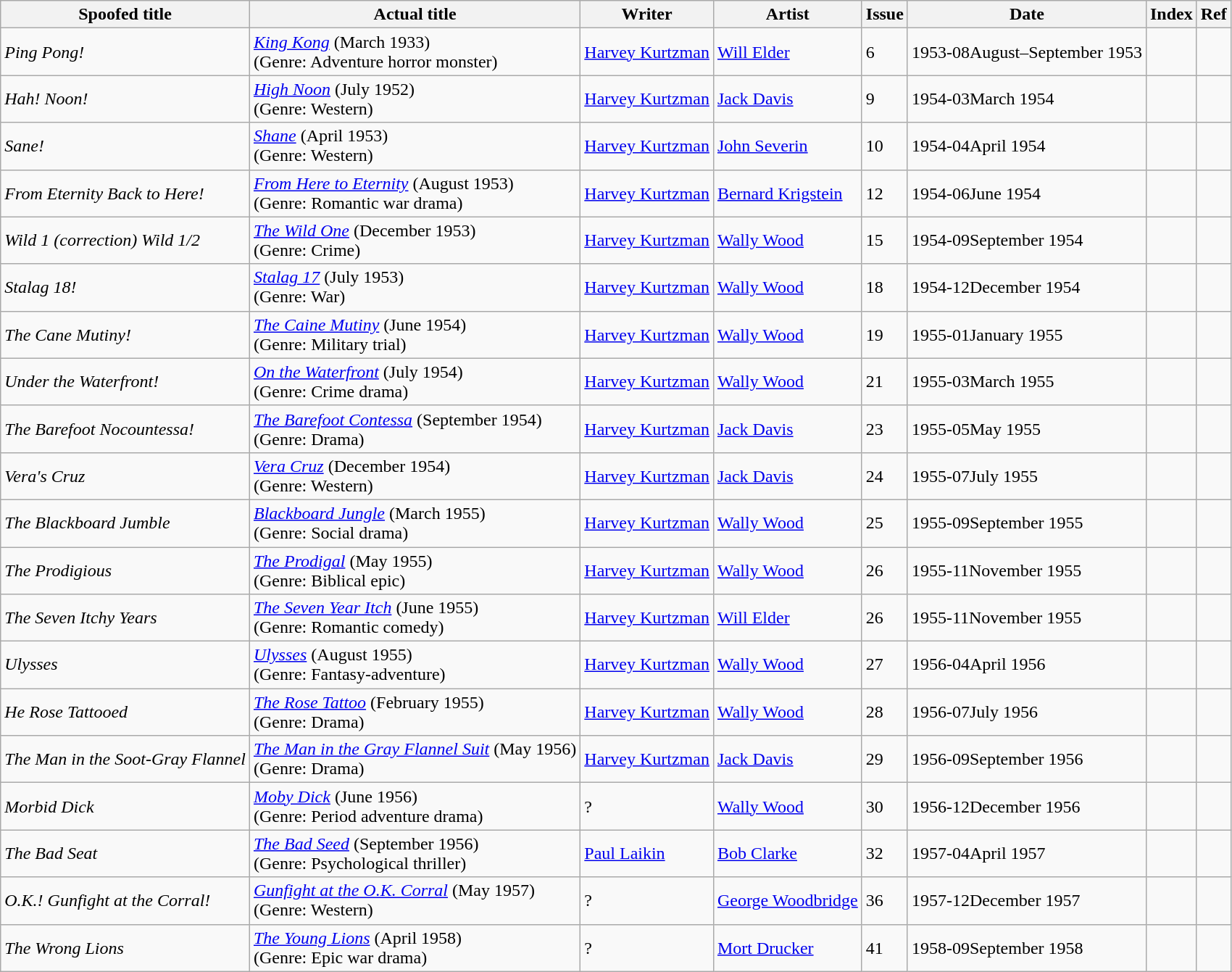<table class="wikitable sortable">
<tr>
<th><strong>Spoofed title</strong></th>
<th><strong>Actual title</strong></th>
<th><strong>Writer</strong></th>
<th><strong>Artist</strong></th>
<th><strong>Issue</strong></th>
<th><strong>Date</strong></th>
<th><strong>Index</strong></th>
<th><strong>Ref</strong></th>
</tr>
<tr>
<td><em>Ping Pong!</em></td>
<td><em><a href='#'>King Kong</a></em> (March 1933)<br>(Genre: Adventure horror monster)</td>
<td><a href='#'>Harvey Kurtzman</a></td>
<td><a href='#'>Will Elder</a></td>
<td>6</td>
<td><span>1953-08</span>August–September 1953</td>
<td></td>
<td></td>
</tr>
<tr>
<td><em>Hah! Noon!</em></td>
<td><em><a href='#'>High Noon</a></em> (July 1952)<br>(Genre: Western)</td>
<td><a href='#'>Harvey Kurtzman</a></td>
<td><a href='#'>Jack Davis</a></td>
<td>9</td>
<td><span>1954-03</span>March 1954</td>
<td></td>
<td></td>
</tr>
<tr>
<td><em>Sane!</em></td>
<td><em><a href='#'>Shane</a></em> (April 1953)<br>(Genre: Western)</td>
<td><a href='#'>Harvey Kurtzman</a></td>
<td><a href='#'>John Severin</a></td>
<td>10</td>
<td><span>1954-04</span>April 1954</td>
<td></td>
<td></td>
</tr>
<tr>
<td><em>From Eternity Back to Here!</em></td>
<td><em><a href='#'>From Here to Eternity</a></em> (August 1953)<br>(Genre: Romantic war drama)</td>
<td><a href='#'>Harvey Kurtzman</a></td>
<td><a href='#'>Bernard Krigstein</a></td>
<td>12</td>
<td><span>1954-06</span>June 1954</td>
<td></td>
<td></td>
</tr>
<tr>
<td><em>Wild 1 (correction) Wild 1/2</em></td>
<td><em><a href='#'>The Wild One</a></em> (December 1953)<br>(Genre: Crime)</td>
<td><a href='#'>Harvey Kurtzman</a></td>
<td><a href='#'>Wally Wood</a></td>
<td>15</td>
<td><span>1954-09</span>September 1954</td>
<td></td>
<td></td>
</tr>
<tr>
<td><em>Stalag 18!</em></td>
<td><em><a href='#'>Stalag 17</a></em> (July 1953)<br>(Genre: War)</td>
<td><a href='#'>Harvey Kurtzman</a></td>
<td><a href='#'>Wally Wood</a></td>
<td>18</td>
<td><span>1954-12</span>December 1954</td>
<td></td>
<td></td>
</tr>
<tr>
<td><em>The Cane Mutiny!</em></td>
<td><em><a href='#'>The Caine Mutiny</a></em> (June 1954)<br>(Genre: Military trial)</td>
<td><a href='#'>Harvey Kurtzman</a></td>
<td><a href='#'>Wally Wood</a></td>
<td>19</td>
<td><span>1955-01</span>January 1955</td>
<td></td>
<td></td>
</tr>
<tr>
<td><em>Under the Waterfront!</em></td>
<td><em><a href='#'>On the Waterfront</a></em> (July 1954)<br>(Genre: Crime drama)</td>
<td><a href='#'>Harvey Kurtzman</a></td>
<td><a href='#'>Wally Wood</a></td>
<td>21</td>
<td><span>1955-03</span>March 1955</td>
<td></td>
<td></td>
</tr>
<tr>
<td><em>The Barefoot Nocountessa!</em></td>
<td><em><a href='#'>The Barefoot Contessa</a></em> (September 1954)<br>(Genre: Drama)</td>
<td><a href='#'>Harvey Kurtzman</a></td>
<td><a href='#'>Jack Davis</a></td>
<td>23</td>
<td><span>1955-05</span>May 1955</td>
<td></td>
<td></td>
</tr>
<tr>
<td><em>Vera's Cruz</em></td>
<td><em><a href='#'>Vera Cruz</a></em> (December 1954)<br>(Genre: Western)</td>
<td><a href='#'>Harvey Kurtzman</a></td>
<td><a href='#'>Jack Davis</a></td>
<td>24</td>
<td><span>1955-07</span>July 1955</td>
<td></td>
<td></td>
</tr>
<tr>
<td><em>The Blackboard Jumble</em></td>
<td><em><a href='#'>Blackboard Jungle</a></em> (March 1955)<br>(Genre: Social drama)</td>
<td><a href='#'>Harvey Kurtzman</a></td>
<td><a href='#'>Wally Wood</a></td>
<td>25</td>
<td><span>1955-09</span>September 1955</td>
<td></td>
<td></td>
</tr>
<tr>
<td><em>The Prodigious</em></td>
<td><em><a href='#'>The Prodigal</a></em> (May 1955)<br>(Genre: Biblical epic)</td>
<td><a href='#'>Harvey Kurtzman</a></td>
<td><a href='#'>Wally Wood</a></td>
<td>26</td>
<td><span>1955-11</span>November 1955</td>
<td></td>
<td></td>
</tr>
<tr>
<td><em>The Seven Itchy Years</em></td>
<td><em><a href='#'>The Seven Year Itch</a></em> (June 1955)<br>(Genre: Romantic comedy)</td>
<td><a href='#'>Harvey Kurtzman</a></td>
<td><a href='#'>Will Elder</a></td>
<td>26</td>
<td><span>1955-11</span>November 1955</td>
<td></td>
<td></td>
</tr>
<tr>
<td><em>Ulysses</em></td>
<td><em><a href='#'>Ulysses</a></em> (August 1955)<br>(Genre: Fantasy-adventure)</td>
<td><a href='#'>Harvey Kurtzman</a></td>
<td><a href='#'>Wally Wood</a></td>
<td>27</td>
<td><span>1956-04</span>April 1956</td>
<td></td>
<td></td>
</tr>
<tr>
<td><em>He Rose Tattooed</em></td>
<td><em><a href='#'>The Rose Tattoo</a></em> (February 1955)<br>(Genre: Drama)</td>
<td><a href='#'>Harvey Kurtzman</a></td>
<td><a href='#'>Wally Wood</a></td>
<td>28</td>
<td><span>1956-07</span>July 1956</td>
<td></td>
<td></td>
</tr>
<tr>
<td><em>The Man in the Soot-Gray Flannel</em></td>
<td><em><a href='#'>The Man in the Gray Flannel Suit</a></em> (May 1956)<br>(Genre: Drama)</td>
<td><a href='#'>Harvey Kurtzman</a></td>
<td><a href='#'>Jack Davis</a></td>
<td>29</td>
<td><span>1956-09</span>September 1956</td>
<td></td>
<td></td>
</tr>
<tr>
<td><em>Morbid Dick</em></td>
<td><em><a href='#'>Moby Dick</a></em> (June 1956)<br>(Genre: Period adventure drama)</td>
<td>?</td>
<td><a href='#'>Wally Wood</a></td>
<td>30</td>
<td><span>1956-12</span>December 1956</td>
<td></td>
<td></td>
</tr>
<tr>
<td><em>The Bad Seat</em></td>
<td><em><a href='#'>The Bad Seed</a></em> (September 1956)<br>(Genre: Psychological thriller)</td>
<td><a href='#'>Paul Laikin</a></td>
<td><a href='#'>Bob Clarke</a></td>
<td>32</td>
<td><span>1957-04</span>April 1957</td>
<td></td>
<td></td>
</tr>
<tr>
<td><em>O.K.! Gunfight at the Corral!</em></td>
<td><em><a href='#'>Gunfight at the O.K. Corral</a></em> (May 1957)<br>(Genre: Western)</td>
<td>?</td>
<td><a href='#'>George Woodbridge</a></td>
<td>36</td>
<td><span>1957-12</span>December 1957</td>
<td></td>
<td></td>
</tr>
<tr>
<td><em>The Wrong Lions</em></td>
<td><a href='#'><em>The Young Lions</em></a> (April 1958)<br>(Genre: Epic war drama)</td>
<td>?</td>
<td><a href='#'>Mort Drucker</a></td>
<td>41</td>
<td><span>1958-09</span>September 1958</td>
<td></td>
<td></td>
</tr>
</table>
